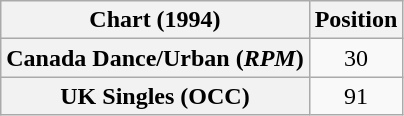<table class="wikitable plainrowheaders" style="text-align:center">
<tr>
<th>Chart (1994)</th>
<th>Position</th>
</tr>
<tr>
<th scope="row">Canada Dance/Urban (<em>RPM</em>)</th>
<td>30</td>
</tr>
<tr>
<th scope="row">UK Singles (OCC)</th>
<td>91</td>
</tr>
</table>
